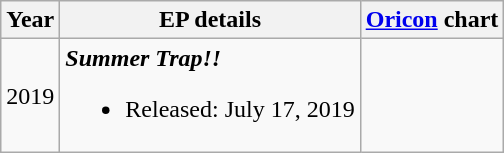<table class="wikitable">
<tr>
<th>Year</th>
<th>EP details</th>
<th><a href='#'>Oricon</a> chart</th>
</tr>
<tr>
<td>2019</td>
<td><strong><em>Summer Trap!!</em></strong><br><ul><li>Released: July 17, 2019</li></ul></td>
<td></td>
</tr>
</table>
